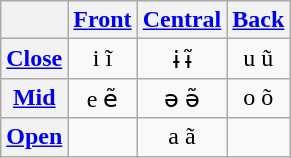<table class="wikitable" style="text-align:center;">
<tr>
<th></th>
<th><a href='#'>Front</a></th>
<th><a href='#'>Central</a></th>
<th><a href='#'>Back</a></th>
</tr>
<tr>
<th><a href='#'>Close</a></th>
<td>i ĩ</td>
<td>ɨ ɨ̃</td>
<td>u ũ</td>
</tr>
<tr>
<th><a href='#'>Mid</a></th>
<td>e ẽ</td>
<td>ə ə̃</td>
<td>o õ</td>
</tr>
<tr>
<th><a href='#'>Open</a></th>
<td></td>
<td>a ã</td>
<td></td>
</tr>
</table>
